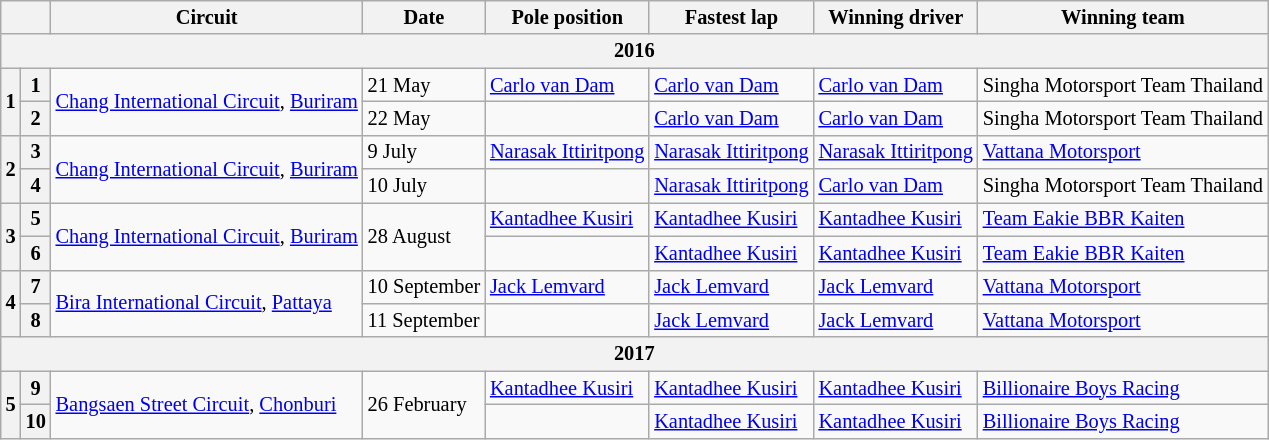<table class="wikitable" style="font-size: 85%;">
<tr>
<th colspan=2></th>
<th>Circuit</th>
<th>Date</th>
<th>Pole position</th>
<th>Fastest lap</th>
<th>Winning driver</th>
<th>Winning team</th>
</tr>
<tr>
<th align=center colspan=8>2016</th>
</tr>
<tr>
<th rowspan=2>1</th>
<th>1</th>
<td rowspan=2><a href='#'>Chang International Circuit</a>, <a href='#'>Buriram</a></td>
<td>21 May</td>
<td> <a href='#'>Carlo van Dam</a></td>
<td> <a href='#'>Carlo van Dam</a></td>
<td> <a href='#'>Carlo van Dam</a></td>
<td> Singha Motorsport Team Thailand</td>
</tr>
<tr>
<th>2</th>
<td>22 May</td>
<td></td>
<td> <a href='#'>Carlo van Dam</a></td>
<td> <a href='#'>Carlo van Dam</a></td>
<td> Singha Motorsport Team Thailand</td>
</tr>
<tr>
<th rowspan=2>2</th>
<th>3</th>
<td rowspan=2><a href='#'>Chang International Circuit</a>, <a href='#'>Buriram</a></td>
<td>9 July</td>
<td> <a href='#'>Narasak Ittiritpong</a></td>
<td> <a href='#'>Narasak Ittiritpong</a></td>
<td> <a href='#'>Narasak Ittiritpong</a></td>
<td> <a href='#'>Vattana Motorsport</a></td>
</tr>
<tr>
<th>4</th>
<td>10 July</td>
<td></td>
<td> <a href='#'>Narasak Ittiritpong</a></td>
<td> <a href='#'>Carlo van Dam</a></td>
<td> Singha Motorsport Team Thailand</td>
</tr>
<tr>
<th rowspan=2>3</th>
<th>5</th>
<td rowspan=2><a href='#'>Chang International Circuit</a>, <a href='#'>Buriram</a></td>
<td rowspan=2>28 August</td>
<td> <a href='#'>Kantadhee Kusiri</a></td>
<td> <a href='#'>Kantadhee Kusiri</a></td>
<td> <a href='#'>Kantadhee Kusiri</a></td>
<td> <a href='#'>Team Eakie BBR Kaiten</a></td>
</tr>
<tr>
<th>6</th>
<td></td>
<td> <a href='#'>Kantadhee Kusiri</a></td>
<td> <a href='#'>Kantadhee Kusiri</a></td>
<td> <a href='#'>Team Eakie BBR Kaiten</a></td>
</tr>
<tr>
<th rowspan=2>4</th>
<th>7</th>
<td rowspan=2><a href='#'>Bira International Circuit</a>, <a href='#'>Pattaya</a></td>
<td>10 September</td>
<td> <a href='#'>Jack Lemvard</a></td>
<td> <a href='#'>Jack Lemvard</a></td>
<td> <a href='#'>Jack Lemvard</a></td>
<td> <a href='#'>Vattana Motorsport</a></td>
</tr>
<tr>
<th>8</th>
<td>11 September</td>
<td></td>
<td> <a href='#'>Jack Lemvard</a></td>
<td> <a href='#'>Jack Lemvard</a></td>
<td> <a href='#'>Vattana Motorsport</a></td>
</tr>
<tr>
<th align=center colspan=8>2017</th>
</tr>
<tr>
<th rowspan=2>5</th>
<th>9</th>
<td rowspan=2><a href='#'>Bangsaen Street Circuit</a>, <a href='#'>Chonburi</a></td>
<td rowspan=2>26 February</td>
<td> <a href='#'>Kantadhee Kusiri</a></td>
<td> <a href='#'>Kantadhee Kusiri</a></td>
<td> <a href='#'>Kantadhee Kusiri</a></td>
<td> <a href='#'>Billionaire Boys Racing</a></td>
</tr>
<tr>
<th>10</th>
<td></td>
<td> <a href='#'>Kantadhee Kusiri</a></td>
<td> <a href='#'>Kantadhee Kusiri</a></td>
<td> <a href='#'>Billionaire Boys Racing</a></td>
</tr>
</table>
